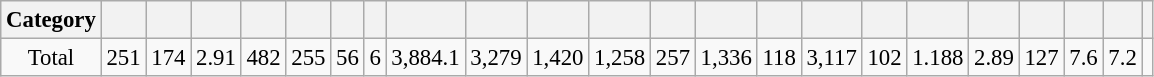<table class="wikitable"  style="font-size: 95%; text-align:center;">
<tr>
<th>Category</th>
<th></th>
<th></th>
<th></th>
<th></th>
<th></th>
<th></th>
<th></th>
<th></th>
<th></th>
<th></th>
<th></th>
<th></th>
<th></th>
<th></th>
<th></th>
<th></th>
<th></th>
<th></th>
<th></th>
<th></th>
<th></th>
<th></th>
</tr>
<tr>
<td>Total</td>
<td>251</td>
<td>174</td>
<td>2.91</td>
<td>482</td>
<td>255</td>
<td>56</td>
<td>6</td>
<td>3,884.1</td>
<td>3,279</td>
<td>1,420</td>
<td>1,258</td>
<td>257</td>
<td>1,336</td>
<td>118</td>
<td>3,117</td>
<td>102</td>
<td>1.188</td>
<td>2.89</td>
<td>127</td>
<td>7.6</td>
<td>7.2</td>
<td></td>
</tr>
</table>
